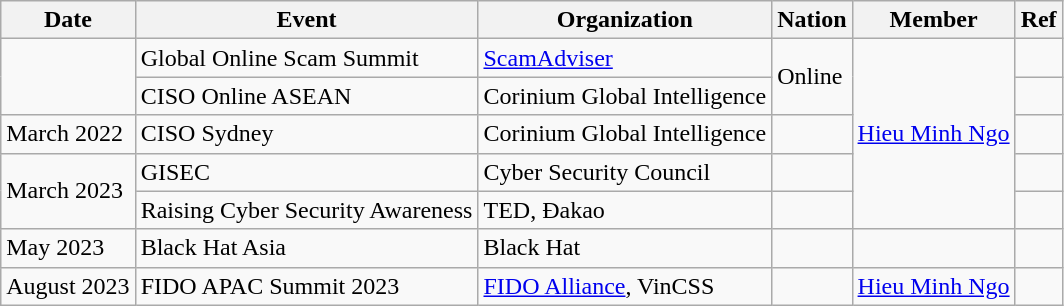<table class="wikitable">
<tr>
<th>Date</th>
<th>Event</th>
<th>Organization</th>
<th>Nation</th>
<th>Member</th>
<th>Ref</th>
</tr>
<tr>
<td rowspan="2"></td>
<td>Global Online Scam Summit</td>
<td><a href='#'>ScamAdviser</a></td>
<td rowspan="2">Online</td>
<td rowspan="5"><a href='#'>Hieu Minh Ngo</a></td>
<td></td>
</tr>
<tr>
<td>CISO Online ASEAN</td>
<td>Corinium Global Intelligence</td>
<td></td>
</tr>
<tr>
<td>March 2022</td>
<td>CISO Sydney</td>
<td>Corinium Global Intelligence</td>
<td></td>
<td></td>
</tr>
<tr>
<td rowspan="2">March 2023</td>
<td>GISEC</td>
<td>Cyber Security Council</td>
<td></td>
<td></td>
</tr>
<tr>
<td>Raising Cyber Security Awareness</td>
<td>TED, Đakao</td>
<td></td>
<td></td>
</tr>
<tr>
<td>May 2023</td>
<td>Black Hat Asia</td>
<td>Black Hat</td>
<td></td>
<td></td>
<td></td>
</tr>
<tr>
<td>August 2023</td>
<td>FIDO APAC Summit 2023</td>
<td><a href='#'>FIDO Alliance</a>, VinCSS</td>
<td></td>
<td><a href='#'>Hieu Minh Ngo</a></td>
<td></td>
</tr>
</table>
